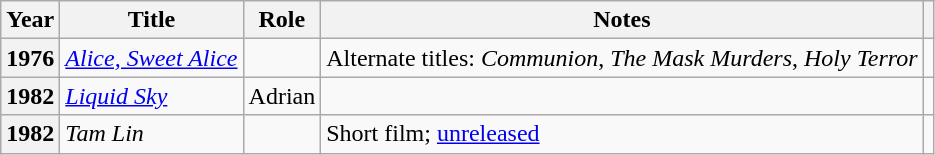<table class="wikitable plainrowheaders sortable" style="margin-right: 0;">
<tr>
<th scope="col">Year</th>
<th scope="col">Title</th>
<th scope="col">Role</th>
<th scope="col" class="unsortable">Notes</th>
<th scope="col" class="unsortable"></th>
</tr>
<tr>
<th scope="row">1976</th>
<td><em><a href='#'>Alice, Sweet Alice</a></em></td>
<td></td>
<td>Alternate titles: <em>Communion</em>, <em>The Mask Murders</em>, <em>Holy Terror</em></td>
<td style="text-align:center"></td>
</tr>
<tr>
<th scope="row">1982</th>
<td><em><a href='#'>Liquid Sky</a></em></td>
<td>Adrian</td>
<td></td>
<td style="text-align:center;"></td>
</tr>
<tr>
<th scope="row">1982</th>
<td><em>Tam Lin</em></td>
<td></td>
<td>Short film; <a href='#'>unreleased</a></td>
<td style="text-align:center;"></td>
</tr>
</table>
